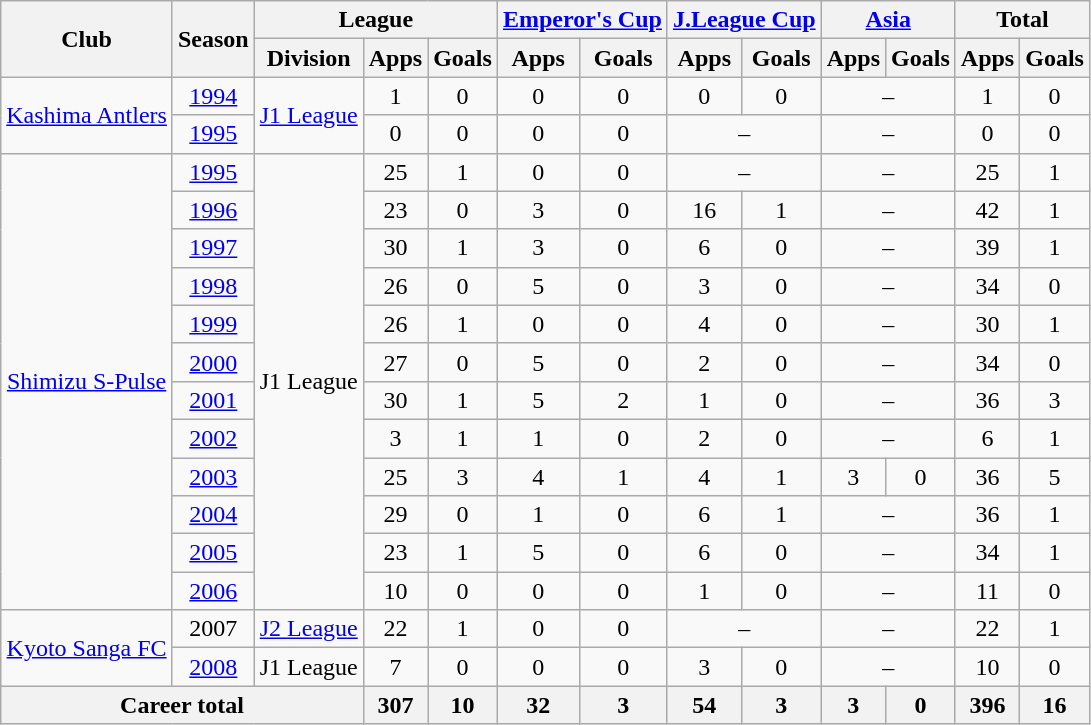<table class="wikitable" style="text-align:center">
<tr>
<th rowspan="2">Club</th>
<th rowspan="2">Season</th>
<th colspan="3">League</th>
<th colspan="2"><a href='#'>Emperor's Cup</a></th>
<th colspan="2"><a href='#'>J.League Cup</a></th>
<th colspan="2"><a href='#'>Asia</a></th>
<th colspan="2">Total</th>
</tr>
<tr>
<th>Division</th>
<th>Apps</th>
<th>Goals</th>
<th>Apps</th>
<th>Goals</th>
<th>Apps</th>
<th>Goals</th>
<th>Apps</th>
<th>Goals</th>
<th>Apps</th>
<th>Goals</th>
</tr>
<tr>
<td rowspan="2"><a href='#'>Kashima Antlers</a></td>
<td><a href='#'>1994</a></td>
<td rowspan="2"><a href='#'>J1 League</a></td>
<td>1</td>
<td>0</td>
<td>0</td>
<td>0</td>
<td>0</td>
<td>0</td>
<td colspan="2">–</td>
<td>1</td>
<td>0</td>
</tr>
<tr>
<td><a href='#'>1995</a></td>
<td>0</td>
<td>0</td>
<td>0</td>
<td>0</td>
<td colspan="2">–</td>
<td colspan="2">–</td>
<td>0</td>
<td>0</td>
</tr>
<tr>
<td rowspan="12"><a href='#'>Shimizu S-Pulse</a></td>
<td><a href='#'>1995</a></td>
<td rowspan="12">J1 League</td>
<td>25</td>
<td>1</td>
<td>0</td>
<td>0</td>
<td colspan="2">–</td>
<td colspan="2">–</td>
<td>25</td>
<td>1</td>
</tr>
<tr>
<td><a href='#'>1996</a></td>
<td>23</td>
<td>0</td>
<td>3</td>
<td>0</td>
<td>16</td>
<td>1</td>
<td colspan="2">–</td>
<td>42</td>
<td>1</td>
</tr>
<tr>
<td><a href='#'>1997</a></td>
<td>30</td>
<td>1</td>
<td>3</td>
<td>0</td>
<td>6</td>
<td>0</td>
<td colspan="2">–</td>
<td>39</td>
<td>1</td>
</tr>
<tr>
<td><a href='#'>1998</a></td>
<td>26</td>
<td>0</td>
<td>5</td>
<td>0</td>
<td>3</td>
<td>0</td>
<td colspan="2">–</td>
<td>34</td>
<td>0</td>
</tr>
<tr>
<td><a href='#'>1999</a></td>
<td>26</td>
<td>1</td>
<td>0</td>
<td>0</td>
<td>4</td>
<td>0</td>
<td colspan="2">–</td>
<td>30</td>
<td>1</td>
</tr>
<tr>
<td><a href='#'>2000</a></td>
<td>27</td>
<td>0</td>
<td>5</td>
<td>0</td>
<td>2</td>
<td>0</td>
<td colspan="2">–</td>
<td>34</td>
<td>0</td>
</tr>
<tr>
<td><a href='#'>2001</a></td>
<td>30</td>
<td>1</td>
<td>5</td>
<td>2</td>
<td>1</td>
<td>0</td>
<td colspan="2">–</td>
<td>36</td>
<td>3</td>
</tr>
<tr>
<td><a href='#'>2002</a></td>
<td>3</td>
<td>1</td>
<td>1</td>
<td>0</td>
<td>2</td>
<td>0</td>
<td colspan="2">–</td>
<td>6</td>
<td>1</td>
</tr>
<tr>
<td><a href='#'>2003</a></td>
<td>25</td>
<td>3</td>
<td>4</td>
<td>1</td>
<td>4</td>
<td>1</td>
<td>3</td>
<td>0</td>
<td>36</td>
<td>5</td>
</tr>
<tr>
<td><a href='#'>2004</a></td>
<td>29</td>
<td>0</td>
<td>1</td>
<td>0</td>
<td>6</td>
<td>1</td>
<td colspan="2">–</td>
<td>36</td>
<td>1</td>
</tr>
<tr>
<td><a href='#'>2005</a></td>
<td>23</td>
<td>1</td>
<td>5</td>
<td>0</td>
<td>6</td>
<td>0</td>
<td colspan="2">–</td>
<td>34</td>
<td>1</td>
</tr>
<tr>
<td><a href='#'>2006</a></td>
<td>10</td>
<td>0</td>
<td>0</td>
<td>0</td>
<td>1</td>
<td>0</td>
<td colspan="2">–</td>
<td>11</td>
<td>0</td>
</tr>
<tr>
<td rowspan="2"><a href='#'>Kyoto Sanga FC</a></td>
<td>2007</td>
<td><a href='#'>J2 League</a></td>
<td>22</td>
<td>1</td>
<td>0</td>
<td>0</td>
<td colspan="2">–</td>
<td colspan="2">–</td>
<td>22</td>
<td>1</td>
</tr>
<tr>
<td><a href='#'>2008</a></td>
<td>J1 League</td>
<td>7</td>
<td>0</td>
<td>0</td>
<td>0</td>
<td>3</td>
<td>0</td>
<td colspan="2">–</td>
<td>10</td>
<td>0</td>
</tr>
<tr>
<th colspan="3">Career total</th>
<th>307</th>
<th>10</th>
<th>32</th>
<th>3</th>
<th>54</th>
<th>3</th>
<th>3</th>
<th>0</th>
<th>396</th>
<th>16</th>
</tr>
</table>
